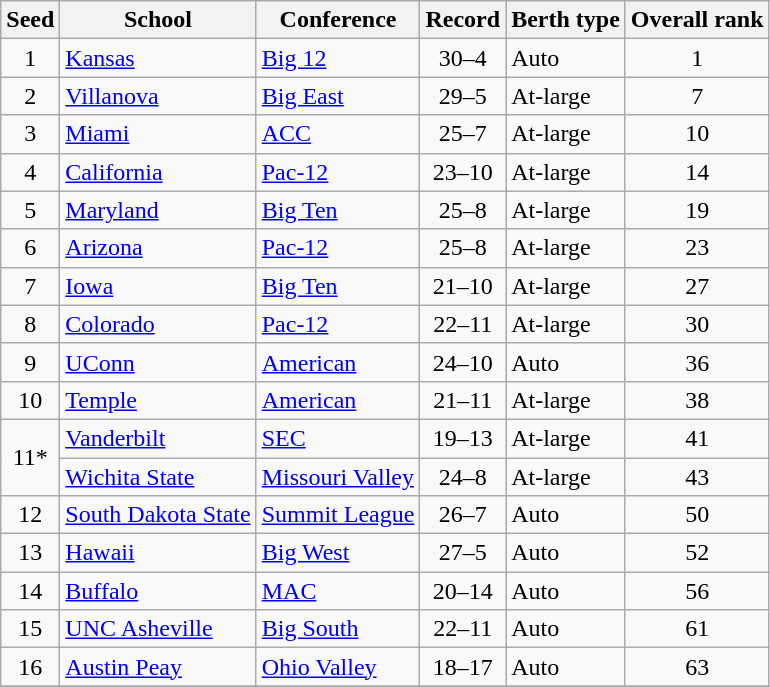<table class="wikitable sortable">
<tr>
<th>Seed</th>
<th>School</th>
<th>Conference</th>
<th>Record</th>
<th>Berth type</th>
<th>Overall rank</th>
</tr>
<tr>
<td align=center>1</td>
<td><a href='#'>Kansas</a></td>
<td><a href='#'>Big 12</a></td>
<td align=center>30–4</td>
<td>Auto</td>
<td align=center>1</td>
</tr>
<tr>
<td align=center>2</td>
<td><a href='#'>Villanova</a></td>
<td><a href='#'>Big East</a></td>
<td align=center>29–5</td>
<td>At-large</td>
<td align=center>7</td>
</tr>
<tr>
<td align=center>3</td>
<td><a href='#'>Miami</a></td>
<td><a href='#'>ACC</a></td>
<td align=center>25–7</td>
<td>At-large</td>
<td align=center>10</td>
</tr>
<tr>
<td align=center>4</td>
<td><a href='#'>California</a></td>
<td><a href='#'>Pac-12</a></td>
<td align=center>23–10</td>
<td>At-large</td>
<td align=center>14</td>
</tr>
<tr>
<td align=center>5</td>
<td><a href='#'>Maryland</a></td>
<td><a href='#'>Big Ten</a></td>
<td align=center>25–8</td>
<td>At-large</td>
<td align=center>19</td>
</tr>
<tr>
<td align=center>6</td>
<td><a href='#'>Arizona</a></td>
<td><a href='#'>Pac-12</a></td>
<td align=center>25–8</td>
<td>At-large</td>
<td align=center>23</td>
</tr>
<tr>
<td align=center>7</td>
<td><a href='#'>Iowa</a></td>
<td><a href='#'>Big Ten</a></td>
<td align=center>21–10</td>
<td>At-large</td>
<td align=center>27</td>
</tr>
<tr>
<td align=center>8</td>
<td><a href='#'>Colorado</a></td>
<td><a href='#'>Pac-12</a></td>
<td align=center>22–11</td>
<td>At-large</td>
<td align=center>30</td>
</tr>
<tr>
<td align=center>9</td>
<td><a href='#'>UConn</a></td>
<td><a href='#'>American</a></td>
<td align=center>24–10</td>
<td>Auto</td>
<td align=center>36</td>
</tr>
<tr>
<td align=center>10</td>
<td><a href='#'>Temple</a></td>
<td><a href='#'>American</a></td>
<td align=center>21–11</td>
<td>At-large</td>
<td align=center>38</td>
</tr>
<tr>
<td rowspan=2 align=center>11*</td>
<td><a href='#'>Vanderbilt</a></td>
<td><a href='#'>SEC</a></td>
<td align=center>19–13</td>
<td>At-large</td>
<td align=center>41</td>
</tr>
<tr>
<td><a href='#'>Wichita State</a></td>
<td><a href='#'>Missouri Valley</a></td>
<td align=center>24–8</td>
<td>At-large</td>
<td align=center>43</td>
</tr>
<tr>
<td align=center>12</td>
<td><a href='#'>South Dakota State</a></td>
<td><a href='#'>Summit League</a></td>
<td align=center>26–7</td>
<td>Auto</td>
<td align=center>50</td>
</tr>
<tr>
<td align=center>13</td>
<td><a href='#'>Hawaii</a></td>
<td><a href='#'>Big West</a></td>
<td align=center>27–5</td>
<td>Auto</td>
<td align=center>52</td>
</tr>
<tr>
<td align=center>14</td>
<td><a href='#'>Buffalo</a></td>
<td><a href='#'>MAC</a></td>
<td align=center>20–14</td>
<td>Auto</td>
<td align=center>56</td>
</tr>
<tr>
<td align=center>15</td>
<td><a href='#'>UNC Asheville</a></td>
<td><a href='#'>Big South</a></td>
<td align=center>22–11</td>
<td>Auto</td>
<td align=center>61</td>
</tr>
<tr>
<td align=center>16</td>
<td><a href='#'>Austin Peay</a></td>
<td><a href='#'>Ohio Valley</a></td>
<td align=center>18–17</td>
<td>Auto</td>
<td align=center>63</td>
</tr>
<tr>
</tr>
</table>
